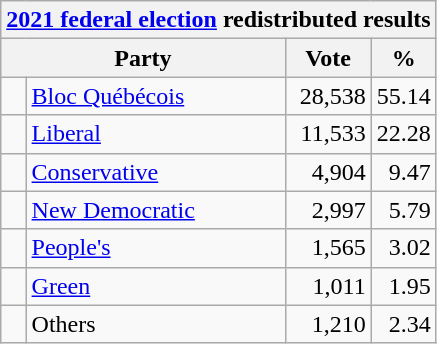<table class="wikitable">
<tr>
<th colspan="4"><a href='#'>2021 federal election</a> redistributed results</th>
</tr>
<tr>
<th bgcolor="#DDDDFF" width="130px" colspan="2">Party</th>
<th bgcolor="#DDDDFF" width="50px">Vote</th>
<th bgcolor="#DDDDFF" width="30px">%</th>
</tr>
<tr>
<td> </td>
<td><a href='#'>Bloc Québécois</a></td>
<td align=right>28,538</td>
<td align=right>55.14</td>
</tr>
<tr>
<td> </td>
<td><a href='#'>Liberal</a></td>
<td align=right>11,533</td>
<td align=right>22.28</td>
</tr>
<tr>
<td> </td>
<td><a href='#'>Conservative</a></td>
<td align=right>4,904</td>
<td align=right>9.47</td>
</tr>
<tr>
<td> </td>
<td><a href='#'>New Democratic</a></td>
<td align=right>2,997</td>
<td align=right>5.79</td>
</tr>
<tr>
<td> </td>
<td><a href='#'>People's</a></td>
<td align=right>1,565</td>
<td align=right>3.02</td>
</tr>
<tr>
<td> </td>
<td><a href='#'>Green</a></td>
<td align=right>1,011</td>
<td align=right>1.95</td>
</tr>
<tr>
<td> </td>
<td>Others</td>
<td align=right>1,210</td>
<td align=right>2.34</td>
</tr>
</table>
